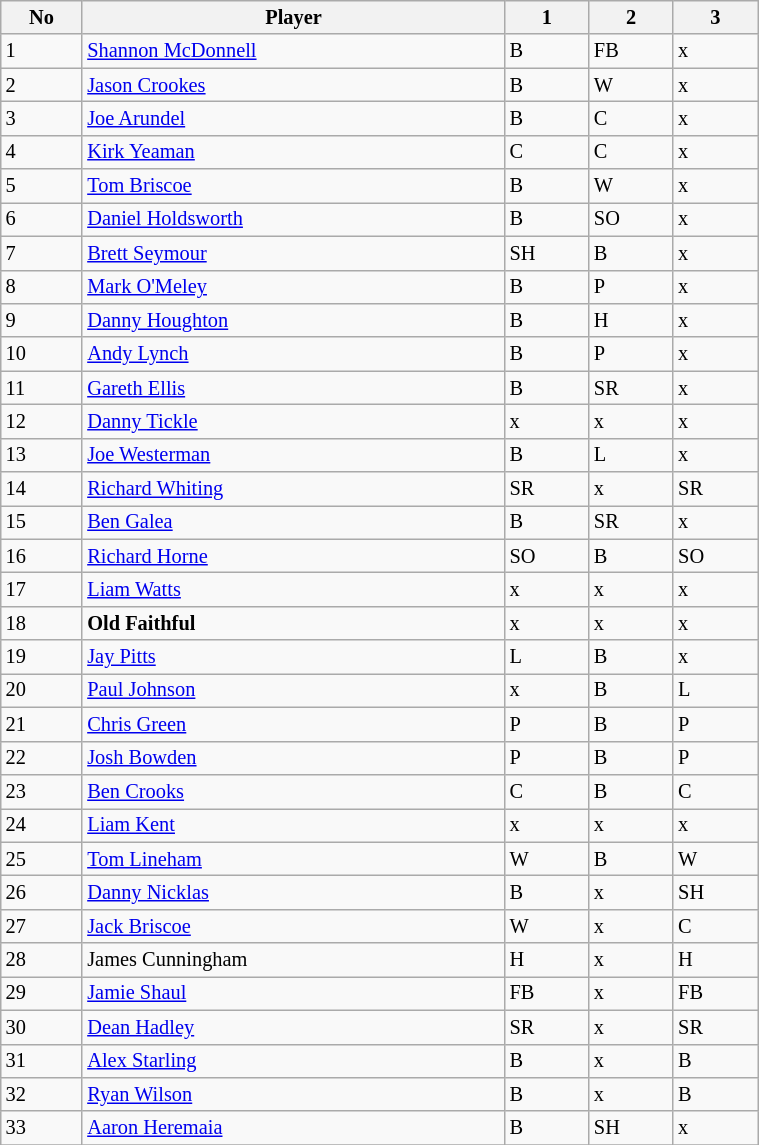<table class="wikitable" style="font-size:85%;" width="40%">
<tr>
<th>No</th>
<th>Player</th>
<th>1</th>
<th>2</th>
<th>3</th>
</tr>
<tr>
<td>1</td>
<td><a href='#'>Shannon McDonnell</a></td>
<td>B</td>
<td>FB</td>
<td>x</td>
</tr>
<tr>
<td>2</td>
<td><a href='#'>Jason Crookes</a></td>
<td>B</td>
<td>W</td>
<td>x</td>
</tr>
<tr>
<td>3</td>
<td><a href='#'>Joe Arundel</a></td>
<td>B</td>
<td>C</td>
<td>x</td>
</tr>
<tr>
<td>4</td>
<td><a href='#'>Kirk Yeaman</a></td>
<td>C</td>
<td>C</td>
<td>x</td>
</tr>
<tr>
<td>5</td>
<td><a href='#'>Tom Briscoe</a></td>
<td>B</td>
<td>W</td>
<td>x</td>
</tr>
<tr>
<td>6</td>
<td><a href='#'>Daniel Holdsworth</a></td>
<td>B</td>
<td>SO</td>
<td>x</td>
</tr>
<tr>
<td>7</td>
<td><a href='#'>Brett Seymour</a></td>
<td>SH</td>
<td>B</td>
<td>x</td>
</tr>
<tr>
<td>8</td>
<td><a href='#'>Mark O'Meley</a></td>
<td>B</td>
<td>P</td>
<td>x</td>
</tr>
<tr>
<td>9</td>
<td><a href='#'>Danny Houghton</a></td>
<td>B</td>
<td>H</td>
<td>x</td>
</tr>
<tr>
<td>10</td>
<td><a href='#'>Andy Lynch</a></td>
<td>B</td>
<td>P</td>
<td>x</td>
</tr>
<tr>
<td>11</td>
<td><a href='#'>Gareth Ellis</a></td>
<td>B</td>
<td>SR</td>
<td>x</td>
</tr>
<tr>
<td>12</td>
<td><a href='#'>Danny Tickle</a></td>
<td>x</td>
<td>x</td>
<td>x</td>
</tr>
<tr>
<td>13</td>
<td><a href='#'>Joe Westerman</a></td>
<td>B</td>
<td>L</td>
<td>x</td>
</tr>
<tr>
<td>14</td>
<td><a href='#'>Richard Whiting</a></td>
<td>SR</td>
<td>x</td>
<td>SR</td>
</tr>
<tr>
<td>15</td>
<td><a href='#'>Ben Galea</a></td>
<td>B</td>
<td>SR</td>
<td>x</td>
</tr>
<tr>
<td>16</td>
<td><a href='#'>Richard Horne</a></td>
<td>SO</td>
<td>B</td>
<td>SO</td>
</tr>
<tr>
<td>17</td>
<td><a href='#'>Liam Watts</a></td>
<td>x</td>
<td>x</td>
<td>x</td>
</tr>
<tr>
<td>18</td>
<td><strong>Old Faithful</strong></td>
<td>x</td>
<td>x</td>
<td>x</td>
</tr>
<tr>
<td>19</td>
<td><a href='#'>Jay Pitts</a></td>
<td>L</td>
<td>B</td>
<td>x</td>
</tr>
<tr>
<td>20</td>
<td><a href='#'>Paul Johnson</a></td>
<td>x</td>
<td>B</td>
<td>L</td>
</tr>
<tr>
<td>21</td>
<td><a href='#'>Chris Green</a></td>
<td>P</td>
<td>B</td>
<td>P</td>
</tr>
<tr>
<td>22</td>
<td><a href='#'>Josh Bowden</a></td>
<td>P</td>
<td>B</td>
<td>P</td>
</tr>
<tr>
<td>23</td>
<td><a href='#'>Ben Crooks</a></td>
<td>C</td>
<td>B</td>
<td>C</td>
</tr>
<tr>
<td>24</td>
<td><a href='#'>Liam Kent</a></td>
<td>x</td>
<td>x</td>
<td>x</td>
</tr>
<tr>
<td>25</td>
<td><a href='#'>Tom Lineham</a></td>
<td>W</td>
<td>B</td>
<td>W</td>
</tr>
<tr>
<td>26</td>
<td><a href='#'>Danny Nicklas</a></td>
<td>B</td>
<td>x</td>
<td>SH</td>
</tr>
<tr>
<td>27</td>
<td><a href='#'>Jack Briscoe</a></td>
<td>W</td>
<td>x</td>
<td>C</td>
</tr>
<tr>
<td>28</td>
<td>James Cunningham</td>
<td>H</td>
<td>x</td>
<td>H</td>
</tr>
<tr>
<td>29</td>
<td><a href='#'>Jamie Shaul</a></td>
<td>FB</td>
<td>x</td>
<td>FB</td>
</tr>
<tr>
<td>30</td>
<td><a href='#'>Dean Hadley</a></td>
<td>SR</td>
<td>x</td>
<td>SR</td>
</tr>
<tr>
<td>31</td>
<td><a href='#'>Alex Starling</a></td>
<td>B</td>
<td>x</td>
<td>B</td>
</tr>
<tr>
<td>32</td>
<td><a href='#'>Ryan Wilson</a></td>
<td>B</td>
<td>x</td>
<td>B</td>
</tr>
<tr>
<td>33</td>
<td><a href='#'>Aaron Heremaia</a></td>
<td>B</td>
<td>SH</td>
<td>x</td>
</tr>
<tr>
</tr>
</table>
